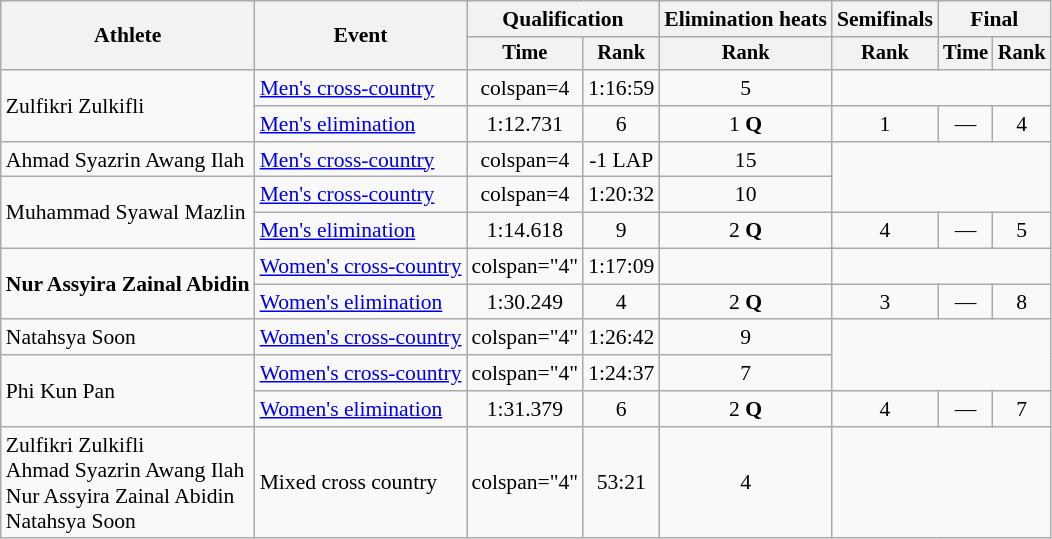<table class="wikitable" style="font-size:90%">
<tr>
<th rowspan="2">Athlete</th>
<th rowspan="2">Event</th>
<th colspan="2">Qualification</th>
<th>Elimination heats</th>
<th>Semifinals</th>
<th colspan="2">Final</th>
</tr>
<tr style="font-size:95%">
<th>Time</th>
<th>Rank</th>
<th>Rank</th>
<th>Rank</th>
<th>Time</th>
<th>Rank</th>
</tr>
<tr align="center">
<td rowspan=2 align="left">Zulfikri Zulkifli</td>
<td align="left"><a href='#'>Men's cross-country</a></td>
<td>colspan=4 </td>
<td>1:16:59</td>
<td>5</td>
</tr>
<tr align="center">
<td align="left"><a href='#'>Men's elimination</a></td>
<td>1:12.731</td>
<td>6</td>
<td>1 <strong>Q</strong></td>
<td>1 <strong></strong></td>
<td>—</td>
<td>4</td>
</tr>
<tr align="center">
<td align="left">Ahmad Syazrin Awang Ilah</td>
<td align="left"><a href='#'>Men's cross-country</a></td>
<td>colspan=4 </td>
<td>-1 LAP</td>
<td>15</td>
</tr>
<tr align="center">
<td rowspan=2 align="left">Muhammad Syawal Mazlin</td>
<td align="left"><a href='#'>Men's cross-country</a></td>
<td>colspan=4 </td>
<td>1:20:32</td>
<td>10</td>
</tr>
<tr align="center">
<td align="left"><a href='#'>Men's elimination</a></td>
<td>1:14.618</td>
<td>9</td>
<td>2 <strong>Q</strong></td>
<td>4 <strong></strong></td>
<td>—</td>
<td>5</td>
</tr>
<tr align="center">
<td rowspan=2 align="left"><strong>Nur Assyira Zainal Abidin</strong></td>
<td align="left"><a href='#'>Women's cross-country</a></td>
<td>colspan="4" </td>
<td>1:17:09</td>
<td></td>
</tr>
<tr align="center">
<td align="left"><a href='#'>Women's elimination</a></td>
<td>1:30.249</td>
<td>4</td>
<td>2 <strong>Q</strong></td>
<td>3 <strong></strong></td>
<td>—</td>
<td>8</td>
</tr>
<tr align="center">
<td align="left">Natahsya Soon</td>
<td align="left"><a href='#'>Women's cross-country</a></td>
<td>colspan="4" </td>
<td>1:26:42</td>
<td>9</td>
</tr>
<tr align="center">
<td rowspan=2 align="left">Phi Kun Pan</td>
<td align="left"><a href='#'>Women's cross-country</a></td>
<td>colspan="4" </td>
<td>1:24:37</td>
<td>7</td>
</tr>
<tr align="center">
<td align="left"><a href='#'>Women's elimination</a></td>
<td>1:31.379</td>
<td>6</td>
<td>2 <strong>Q</strong></td>
<td>4 <strong></strong></td>
<td>—</td>
<td>7</td>
</tr>
<tr align="center">
<td align="left">Zulfikri Zulkifli<br>Ahmad Syazrin Awang Ilah<br>Nur Assyira Zainal Abidin<br>Natahsya Soon</td>
<td rowspan="1" align="left">Mixed cross country</td>
<td>colspan="4" </td>
<td>53:21</td>
<td>4</td>
</tr>
</table>
